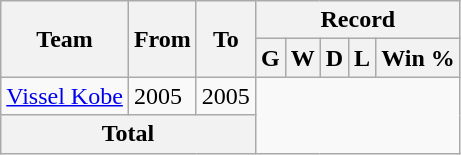<table class="wikitable" style="text-align: center">
<tr>
<th rowspan="2">Team</th>
<th rowspan="2">From</th>
<th rowspan="2">To</th>
<th colspan="5">Record</th>
</tr>
<tr>
<th>G</th>
<th>W</th>
<th>D</th>
<th>L</th>
<th>Win %</th>
</tr>
<tr>
<td align="left"><a href='#'>Vissel Kobe</a></td>
<td align="left">2005</td>
<td align="left">2005<br></td>
</tr>
<tr>
<th colspan="3">Total<br></th>
</tr>
</table>
